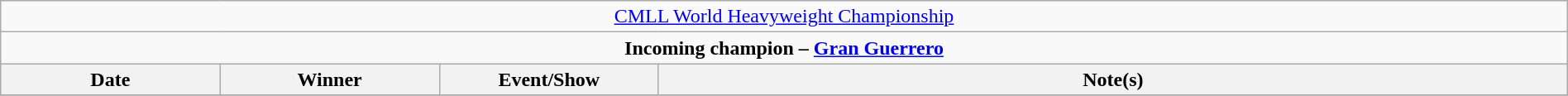<table class="wikitable" style="text-align:center; width:100%;">
<tr>
<td colspan="4" style="text-align: center;"><a href='#'>CMLL World Heavyweight Championship</a></td>
</tr>
<tr>
<td colspan="4" style="text-align: center;"><strong>Incoming champion – <a href='#'>Gran Guerrero</a></strong></td>
</tr>
<tr>
<th width=14%>Date</th>
<th width=14%>Winner</th>
<th width=14%>Event/Show</th>
<th width=58%>Note(s)</th>
</tr>
<tr>
</tr>
</table>
